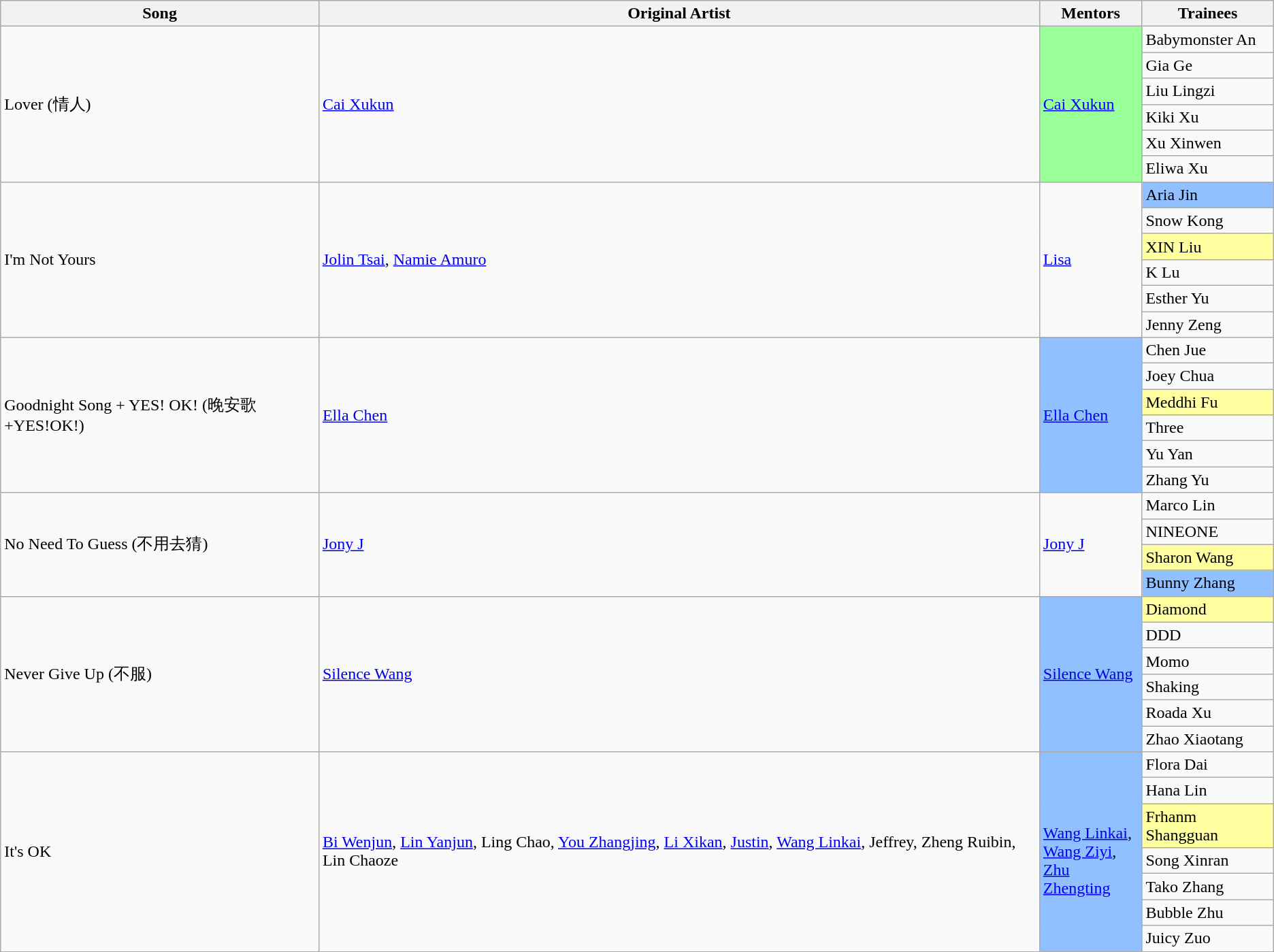<table class="wikitable sortable">
<tr>
<th>Song</th>
<th>Original Artist</th>
<th>Mentors</th>
<th>Trainees</th>
</tr>
<tr>
<td rowspan="6">Lover (情人)</td>
<td rowspan="6"><a href='#'>Cai Xukun</a></td>
<td rowspan="6" style="background:#99FF99"><a href='#'>Cai Xukun</a></td>
<td>Babymonster An</td>
</tr>
<tr>
<td>Gia Ge</td>
</tr>
<tr>
<td>Liu Lingzi</td>
</tr>
<tr>
<td>Kiki Xu</td>
</tr>
<tr>
<td>Xu Xinwen</td>
</tr>
<tr>
<td>Eliwa Xu</td>
</tr>
<tr>
<td rowspan="6">I'm Not Yours</td>
<td rowspan="6"><a href='#'>Jolin Tsai</a>, <a href='#'>Namie Amuro</a></td>
<td rowspan="6"><a href='#'>Lisa</a></td>
<td style="background:#90C0FF">Aria Jin</td>
</tr>
<tr>
<td>Snow Kong</td>
</tr>
<tr>
<td style="background:#FFFF9F">XIN Liu</td>
</tr>
<tr>
<td>K Lu</td>
</tr>
<tr>
<td>Esther Yu</td>
</tr>
<tr>
<td>Jenny Zeng</td>
</tr>
<tr>
<td rowspan="6">Goodnight Song + YES! OK! (晚安歌+YES!OK!)</td>
<td rowspan="6"><a href='#'>Ella Chen</a></td>
<td rowspan="6" style="background:#90C0FF"><a href='#'>Ella Chen</a></td>
<td>Chen Jue</td>
</tr>
<tr>
<td>Joey Chua</td>
</tr>
<tr>
<td style="background:#FFFF9F">Meddhi Fu</td>
</tr>
<tr>
<td>Three</td>
</tr>
<tr>
<td>Yu Yan</td>
</tr>
<tr>
<td>Zhang Yu</td>
</tr>
<tr>
<td rowspan="4">No Need To Guess (不用去猜)</td>
<td rowspan="4"><a href='#'>Jony J</a></td>
<td rowspan="4"><a href='#'>Jony J</a></td>
<td>Marco Lin</td>
</tr>
<tr>
<td>NINEONE</td>
</tr>
<tr>
<td style="background:#FFFF9F">Sharon Wang</td>
</tr>
<tr>
<td style="background:#90C0FF">Bunny Zhang</td>
</tr>
<tr>
<td rowspan="6">Never Give Up (不服)</td>
<td rowspan="6"><a href='#'>Silence Wang</a></td>
<td rowspan="6" style="background:#90C0FF"><a href='#'>Silence Wang</a></td>
<td style="background:#FFFF9F">Diamond</td>
</tr>
<tr>
<td>DDD</td>
</tr>
<tr>
<td>Momo</td>
</tr>
<tr>
<td>Shaking</td>
</tr>
<tr>
<td>Roada Xu</td>
</tr>
<tr>
<td>Zhao Xiaotang</td>
</tr>
<tr>
<td rowspan="7">It's OK</td>
<td rowspan="7"><a href='#'>Bi Wenjun</a>, <a href='#'>Lin Yanjun</a>, Ling Chao, <a href='#'>You Zhangjing</a>, <a href='#'>Li Xikan</a>, <a href='#'>Justin</a>, <a href='#'>Wang Linkai</a>, Jeffrey, Zheng Ruibin, Lin Chaoze</td>
<td rowspan="7" style="background:#90C0FF"><br><a href='#'>Wang Linkai</a>,<br>
<a href='#'>Wang Ziyi</a>,<br>
<a href='#'>Zhu Zhengting</a></td>
<td>Flora Dai</td>
</tr>
<tr>
<td>Hana Lin</td>
</tr>
<tr>
<td style="background:#FFFF9F">Frhanm Shangguan</td>
</tr>
<tr>
<td>Song Xinran</td>
</tr>
<tr>
<td>Tako Zhang</td>
</tr>
<tr>
<td>Bubble Zhu</td>
</tr>
<tr>
<td>Juicy Zuo</td>
</tr>
</table>
